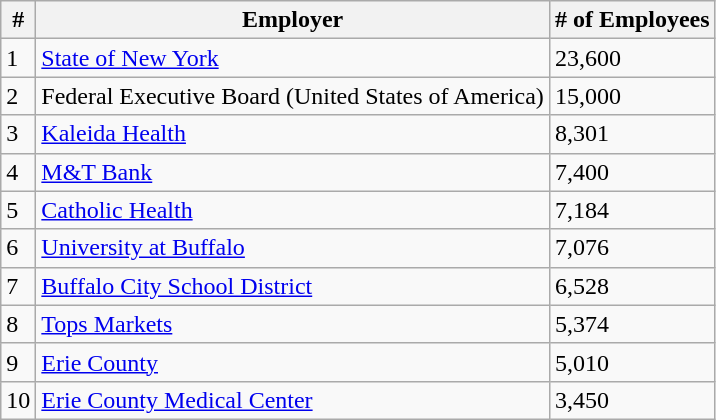<table class="wikitable">
<tr>
<th>#</th>
<th>Employer</th>
<th># of Employees</th>
</tr>
<tr>
<td>1</td>
<td><a href='#'>State of New York</a></td>
<td>23,600</td>
</tr>
<tr>
<td>2</td>
<td>Federal Executive Board (United States of America)</td>
<td>15,000</td>
</tr>
<tr>
<td>3</td>
<td><a href='#'>Kaleida Health</a></td>
<td>8,301</td>
</tr>
<tr>
<td>4</td>
<td><a href='#'>M&T Bank</a></td>
<td>7,400</td>
</tr>
<tr>
<td>5</td>
<td><a href='#'>Catholic Health</a></td>
<td>7,184</td>
</tr>
<tr>
<td>6</td>
<td><a href='#'>University at Buffalo</a></td>
<td>7,076</td>
</tr>
<tr>
<td>7</td>
<td><a href='#'>Buffalo City School District</a></td>
<td>6,528</td>
</tr>
<tr>
<td>8</td>
<td><a href='#'>Tops Markets</a></td>
<td>5,374</td>
</tr>
<tr>
<td>9</td>
<td><a href='#'>Erie County</a></td>
<td>5,010</td>
</tr>
<tr>
<td>10</td>
<td><a href='#'>Erie County Medical Center</a></td>
<td>3,450</td>
</tr>
</table>
